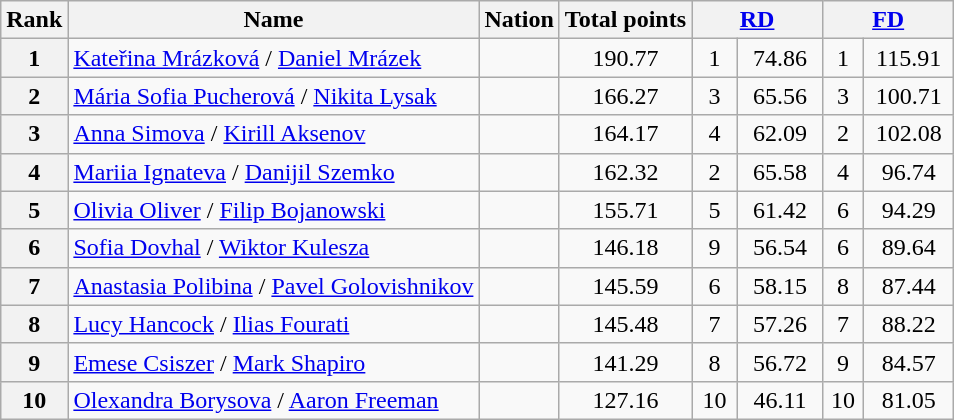<table class="wikitable sortable">
<tr>
<th>Rank</th>
<th>Name</th>
<th>Nation</th>
<th>Total points</th>
<th colspan=2 width=80px align=center><a href='#'>RD</a></th>
<th colspan=2 width=80px align=center><a href='#'>FD</a></th>
</tr>
<tr>
<th>1</th>
<td><a href='#'>Kateřina Mrázková</a> / <a href='#'>Daniel Mrázek</a></td>
<td></td>
<td align=center>190.77</td>
<td align=center>1</td>
<td align=center>74.86</td>
<td align=center>1</td>
<td align=center>115.91</td>
</tr>
<tr>
<th>2</th>
<td><a href='#'>Mária Sofia Pucherová</a> / <a href='#'>Nikita Lysak</a></td>
<td></td>
<td align="center">166.27</td>
<td align="center">3</td>
<td align="center">65.56</td>
<td align="center">3</td>
<td align="center">100.71</td>
</tr>
<tr>
<th>3</th>
<td><a href='#'>Anna Simova</a> / <a href='#'>Kirill Aksenov</a></td>
<td></td>
<td align="center">164.17</td>
<td align="center">4</td>
<td align="center">62.09</td>
<td align="center">2</td>
<td align="center">102.08</td>
</tr>
<tr>
<th>4</th>
<td><a href='#'>Mariia Ignateva</a> / <a href='#'>Danijil Szemko</a></td>
<td></td>
<td align="center">162.32</td>
<td align="center">2</td>
<td align="center">65.58</td>
<td align="center">4</td>
<td align="center">96.74</td>
</tr>
<tr>
<th>5</th>
<td><a href='#'>Olivia Oliver</a> / <a href='#'>Filip Bojanowski</a></td>
<td></td>
<td align="center">155.71</td>
<td align="center">5</td>
<td align="center">61.42</td>
<td align="center">6</td>
<td align="center">94.29</td>
</tr>
<tr>
<th>6</th>
<td><a href='#'>Sofia Dovhal</a> / <a href='#'>Wiktor Kulesza</a></td>
<td></td>
<td align="center">146.18</td>
<td align="center">9</td>
<td align="center">56.54</td>
<td align="center">6</td>
<td align="center">89.64</td>
</tr>
<tr>
<th>7</th>
<td><a href='#'>Anastasia Polibina</a> / <a href='#'>Pavel Golovishnikov</a></td>
<td></td>
<td align="center">145.59</td>
<td align="center">6</td>
<td align="center">58.15</td>
<td align="center">8</td>
<td align="center">87.44</td>
</tr>
<tr>
<th>8</th>
<td><a href='#'>Lucy Hancock</a> / <a href='#'>Ilias Fourati</a></td>
<td></td>
<td align="center">145.48</td>
<td align="center">7</td>
<td align="center">57.26</td>
<td align="center">7</td>
<td align="center">88.22</td>
</tr>
<tr>
<th>9</th>
<td><a href='#'>Emese Csiszer</a> / <a href='#'>Mark Shapiro</a></td>
<td></td>
<td align="center">141.29</td>
<td align="center">8</td>
<td align="center">56.72</td>
<td align="center">9</td>
<td align="center">84.57</td>
</tr>
<tr>
<th>10</th>
<td><a href='#'>Olexandra Borysova</a> / <a href='#'>Aaron Freeman</a></td>
<td></td>
<td align="center">127.16</td>
<td align="center">10</td>
<td align="center">46.11</td>
<td align="center">10</td>
<td align="center">81.05</td>
</tr>
</table>
